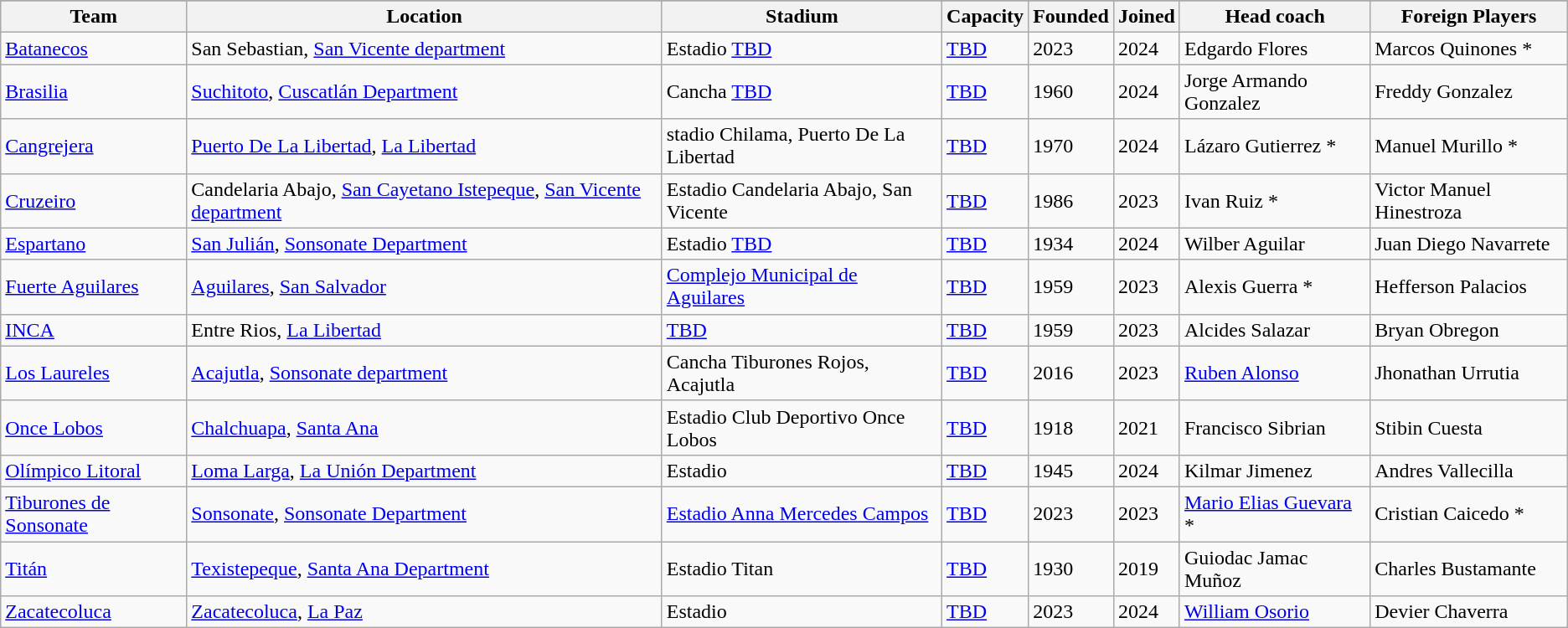<table class="wikitable sortable">
<tr>
</tr>
<tr>
<th>Team</th>
<th>Location</th>
<th>Stadium</th>
<th>Capacity</th>
<th>Founded</th>
<th>Joined</th>
<th>Head coach</th>
<th>Foreign Players</th>
</tr>
<tr>
<td><a href='#'>Batanecos</a></td>
<td>San Sebastian, <a href='#'>San Vicente department</a></td>
<td>Estadio <a href='#'>TBD</a></td>
<td><a href='#'>TBD</a></td>
<td>2023</td>
<td>2024</td>
<td> Edgardo Flores</td>
<td> Marcos Quinones *</td>
</tr>
<tr>
<td><a href='#'>Brasilia</a></td>
<td><a href='#'>Suchitoto</a>, <a href='#'>Cuscatlán Department</a></td>
<td>Cancha <a href='#'>TBD</a></td>
<td><a href='#'>TBD</a></td>
<td>1960</td>
<td>2024</td>
<td> Jorge Armando Gonzalez</td>
<td> Freddy Gonzalez</td>
</tr>
<tr>
<td><a href='#'>Cangrejera</a></td>
<td><a href='#'>Puerto De La Libertad</a>, <a href='#'>La Libertad</a></td>
<td>stadio Chilama, Puerto De La Libertad</td>
<td><a href='#'>TBD</a></td>
<td>1970</td>
<td>2024</td>
<td> Lázaro Gutierrez *</td>
<td> Manuel Murillo *</td>
</tr>
<tr>
<td><a href='#'>Cruzeiro</a></td>
<td>Candelaria Abajo, <a href='#'>San Cayetano Istepeque</a>, <a href='#'>San Vicente department</a></td>
<td>Estadio Candelaria Abajo, San Vicente</td>
<td><a href='#'>TBD</a></td>
<td>1986</td>
<td>2023</td>
<td> Ivan Ruiz *</td>
<td> Victor Manuel Hinestroza</td>
</tr>
<tr>
<td><a href='#'>Espartano</a></td>
<td><a href='#'>San Julián</a>, <a href='#'>Sonsonate Department</a></td>
<td>Estadio <a href='#'>TBD</a></td>
<td><a href='#'>TBD</a></td>
<td>1934</td>
<td>2024</td>
<td> Wilber Aguilar</td>
<td> Juan Diego Navarrete</td>
</tr>
<tr>
<td><a href='#'>Fuerte Aguilares</a></td>
<td><a href='#'>Aguilares</a>, <a href='#'>San Salvador</a></td>
<td><a href='#'>Complejo Municipal de Aguilares</a></td>
<td><a href='#'>TBD</a></td>
<td>1959</td>
<td>2023</td>
<td> Alexis Guerra *</td>
<td> Hefferson Palacios</td>
</tr>
<tr>
<td><a href='#'>INCA</a></td>
<td>Entre Rios, <a href='#'>La Libertad</a></td>
<td><a href='#'>TBD</a></td>
<td><a href='#'>TBD</a></td>
<td>1959</td>
<td>2023</td>
<td> Alcides Salazar</td>
<td> Bryan Obregon</td>
</tr>
<tr>
<td><a href='#'>Los Laureles</a></td>
<td><a href='#'>Acajutla</a>, <a href='#'>Sonsonate department</a></td>
<td>Cancha Tiburones Rojos, Acajutla</td>
<td><a href='#'>TBD</a></td>
<td>2016</td>
<td>2023</td>
<td> <a href='#'>Ruben Alonso</a></td>
<td> Jhonathan Urrutia</td>
</tr>
<tr>
<td><a href='#'>Once Lobos</a></td>
<td><a href='#'>Chalchuapa</a>, <a href='#'>Santa Ana</a></td>
<td>Estadio Club Deportivo Once Lobos</td>
<td><a href='#'>TBD</a></td>
<td>1918</td>
<td>2021</td>
<td> Francisco Sibrian</td>
<td> Stibin Cuesta</td>
</tr>
<tr>
<td><a href='#'>Olímpico Litoral</a></td>
<td><a href='#'>Loma Larga</a>, <a href='#'>La Unión Department</a></td>
<td>Estadio</td>
<td><a href='#'>TBD</a></td>
<td>1945</td>
<td>2024</td>
<td> Kilmar Jimenez</td>
<td> Andres Vallecilla</td>
</tr>
<tr>
<td><a href='#'>Tiburones de Sonsonate</a></td>
<td><a href='#'>Sonsonate</a>, <a href='#'>Sonsonate Department</a></td>
<td><a href='#'>Estadio Anna Mercedes Campos</a></td>
<td><a href='#'>TBD</a></td>
<td>2023</td>
<td>2023</td>
<td> <a href='#'>Mario Elias Guevara</a> *</td>
<td> Cristian Caicedo *</td>
</tr>
<tr>
<td><a href='#'>Titán</a></td>
<td><a href='#'>Texistepeque</a>, <a href='#'>Santa Ana Department</a></td>
<td>Estadio Titan</td>
<td><a href='#'>TBD</a></td>
<td>1930</td>
<td>2019</td>
<td> Guiodac Jamac Muñoz</td>
<td> Charles Bustamante</td>
</tr>
<tr>
<td><a href='#'>Zacatecoluca</a></td>
<td><a href='#'>Zacatecoluca</a>,  <a href='#'>La Paz</a></td>
<td>Estadio</td>
<td><a href='#'>TBD</a></td>
<td>2023</td>
<td>2024</td>
<td> <a href='#'>William Osorio</a></td>
<td> Devier Chaverra</td>
</tr>
</table>
